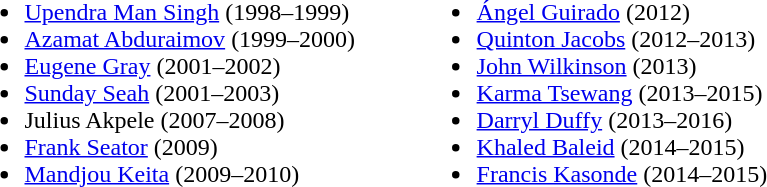<table>
<tr>
<td valign="top"><br><ul><li> <a href='#'>Upendra Man Singh</a> (1998–1999)</li><li> <a href='#'>Azamat Abduraimov</a> (1999–2000)</li><li> <a href='#'>Eugene Gray</a> (2001–2002)</li><li> <a href='#'>Sunday Seah</a> (2001–2003)</li><li> Julius Akpele (2007–2008)</li><li> <a href='#'>Frank Seator</a> (2009)</li><li> <a href='#'>Mandjou Keita</a> (2009–2010)</li></ul></td>
<td width="33"> </td>
<td valign="top"><br><ul><li> <a href='#'>Ángel Guirado</a> (2012)</li><li> <a href='#'>Quinton Jacobs</a> (2012–2013)</li><li> <a href='#'>John Wilkinson</a> (2013)</li><li> <a href='#'>Karma Tsewang</a> (2013–2015)</li><li> <a href='#'>Darryl Duffy</a> (2013–2016)</li><li> <a href='#'>Khaled Baleid</a> (2014–2015)</li><li> <a href='#'>Francis Kasonde</a> (2014–2015)</li></ul></td>
</tr>
</table>
